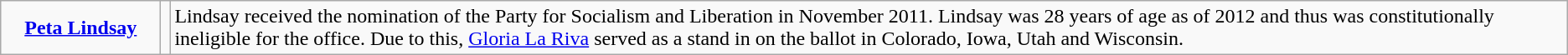<table class=wikitable>
<tr>
<td style="text-align:center; width:120px;"><strong><a href='#'>Peta Lindsay</a></strong><br></td>
<td></td>
<td>Lindsay received the nomination of the Party for Socialism and Liberation in November 2011. Lindsay was 28 years of age as of 2012 and thus was constitutionally ineligible for the office. Due to this, <a href='#'>Gloria La Riva</a> served as a stand in on the ballot in Colorado, Iowa, Utah and Wisconsin.</td>
</tr>
</table>
